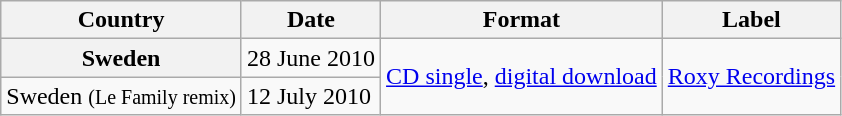<table class="wikitable plainrowheaders">
<tr>
<th scope="col">Country</th>
<th scope="col">Date</th>
<th scope="col">Format</th>
<th scope="col">Label</th>
</tr>
<tr>
<th scope="row">Sweden</th>
<td>28 June 2010</td>
<td rowspan="2"><a href='#'>CD single</a>, <a href='#'>digital download</a></td>
<td rowspan="2"><a href='#'>Roxy Recordings</a></td>
</tr>
<tr>
<td>Sweden <small>(Le Family remix)</small></td>
<td>12 July 2010</td>
</tr>
</table>
